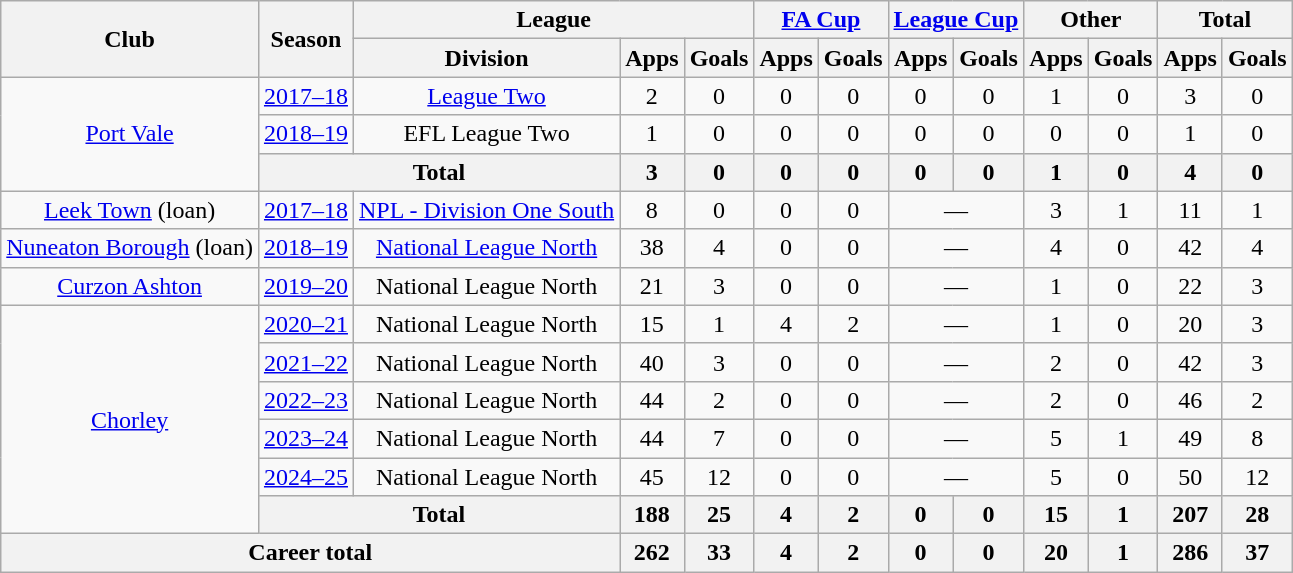<table class="wikitable" style="text-align:center">
<tr>
<th rowspan="2">Club</th>
<th rowspan="2">Season</th>
<th colspan="3">League</th>
<th colspan="2"><a href='#'>FA Cup</a></th>
<th colspan="2"><a href='#'>League Cup</a></th>
<th colspan="2">Other</th>
<th colspan="2">Total</th>
</tr>
<tr>
<th>Division</th>
<th>Apps</th>
<th>Goals</th>
<th>Apps</th>
<th>Goals</th>
<th>Apps</th>
<th>Goals</th>
<th>Apps</th>
<th>Goals</th>
<th>Apps</th>
<th>Goals</th>
</tr>
<tr>
<td rowspan="3"><a href='#'>Port Vale</a></td>
<td><a href='#'>2017–18</a></td>
<td><a href='#'>League Two</a></td>
<td>2</td>
<td>0</td>
<td>0</td>
<td>0</td>
<td>0</td>
<td>0</td>
<td>1</td>
<td>0</td>
<td>3</td>
<td>0</td>
</tr>
<tr>
<td><a href='#'>2018–19</a></td>
<td>EFL League Two</td>
<td>1</td>
<td>0</td>
<td>0</td>
<td>0</td>
<td>0</td>
<td>0</td>
<td>0</td>
<td>0</td>
<td>1</td>
<td>0</td>
</tr>
<tr>
<th colspan="2">Total</th>
<th>3</th>
<th>0</th>
<th>0</th>
<th>0</th>
<th>0</th>
<th>0</th>
<th>1</th>
<th>0</th>
<th>4</th>
<th>0</th>
</tr>
<tr>
<td><a href='#'>Leek Town</a> (loan)</td>
<td><a href='#'>2017–18</a></td>
<td><a href='#'>NPL - Division One South</a></td>
<td>8</td>
<td>0</td>
<td>0</td>
<td>0</td>
<td colspan="2">—</td>
<td>3</td>
<td>1</td>
<td>11</td>
<td>1</td>
</tr>
<tr>
<td><a href='#'>Nuneaton Borough</a> (loan)</td>
<td><a href='#'>2018–19</a></td>
<td><a href='#'>National League North</a></td>
<td>38</td>
<td>4</td>
<td>0</td>
<td>0</td>
<td colspan="2">—</td>
<td>4</td>
<td>0</td>
<td>42</td>
<td>4</td>
</tr>
<tr>
<td><a href='#'>Curzon Ashton</a></td>
<td><a href='#'>2019–20</a></td>
<td>National League North</td>
<td>21</td>
<td>3</td>
<td>0</td>
<td>0</td>
<td colspan="2">—</td>
<td>1</td>
<td>0</td>
<td>22</td>
<td>3</td>
</tr>
<tr>
<td rowspan="6"><a href='#'>Chorley</a></td>
<td><a href='#'>2020–21</a></td>
<td>National League North</td>
<td>15</td>
<td>1</td>
<td>4</td>
<td>2</td>
<td colspan="2">—</td>
<td>1</td>
<td>0</td>
<td>20</td>
<td>3</td>
</tr>
<tr>
<td><a href='#'>2021–22</a></td>
<td>National League North</td>
<td>40</td>
<td>3</td>
<td>0</td>
<td>0</td>
<td colspan="2">—</td>
<td>2</td>
<td>0</td>
<td>42</td>
<td>3</td>
</tr>
<tr>
<td><a href='#'>2022–23</a></td>
<td>National League North</td>
<td>44</td>
<td>2</td>
<td>0</td>
<td>0</td>
<td colspan="2">—</td>
<td>2</td>
<td>0</td>
<td>46</td>
<td>2</td>
</tr>
<tr>
<td><a href='#'>2023–24</a></td>
<td>National League North</td>
<td>44</td>
<td>7</td>
<td>0</td>
<td>0</td>
<td colspan="2">—</td>
<td>5</td>
<td>1</td>
<td>49</td>
<td>8</td>
</tr>
<tr>
<td><a href='#'>2024–25</a></td>
<td>National League North</td>
<td>45</td>
<td>12</td>
<td>0</td>
<td>0</td>
<td colspan="2">—</td>
<td>5</td>
<td>0</td>
<td>50</td>
<td>12</td>
</tr>
<tr>
<th colspan="2">Total</th>
<th>188</th>
<th>25</th>
<th>4</th>
<th>2</th>
<th>0</th>
<th>0</th>
<th>15</th>
<th>1</th>
<th>207</th>
<th>28</th>
</tr>
<tr>
<th colspan="3">Career total</th>
<th>262</th>
<th>33</th>
<th>4</th>
<th>2</th>
<th>0</th>
<th>0</th>
<th>20</th>
<th>1</th>
<th>286</th>
<th>37</th>
</tr>
</table>
